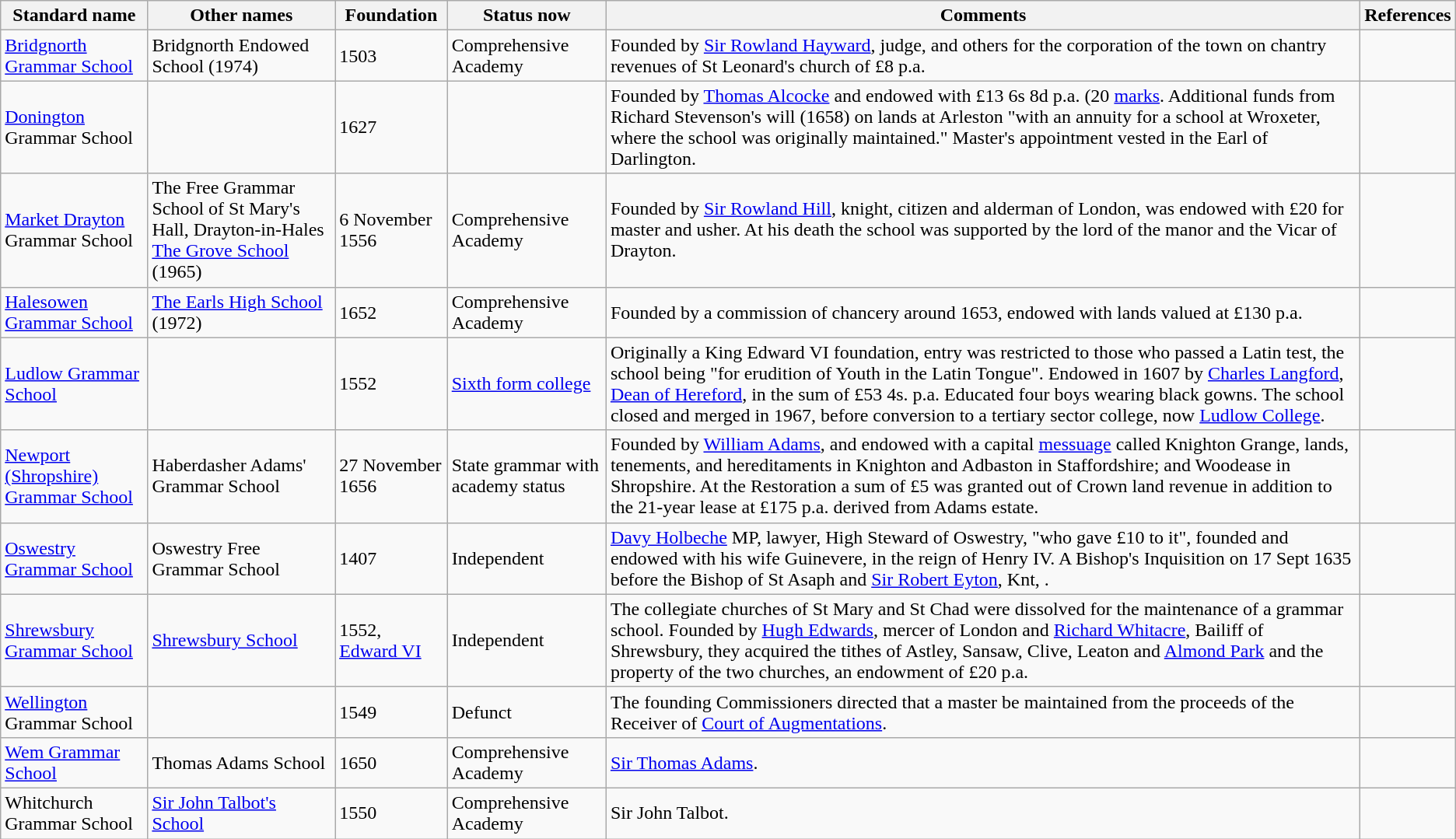<table class="wikitable">
<tr>
<th>Standard name</th>
<th>Other names</th>
<th>Foundation</th>
<th>Status now</th>
<th>Comments</th>
<th>References</th>
</tr>
<tr>
<td><a href='#'>Bridgnorth Grammar School</a></td>
<td>Bridgnorth Endowed School (1974)</td>
<td>1503</td>
<td>Comprehensive Academy</td>
<td>Founded by <a href='#'>Sir Rowland Hayward</a>, judge, and others for the corporation of the town on chantry revenues of St Leonard's church of £8 p.a.</td>
<td></td>
</tr>
<tr>
<td><a href='#'>Donington</a> Grammar School</td>
<td></td>
<td>1627</td>
<td></td>
<td>Founded by <a href='#'>Thomas Alcocke</a> and endowed with £13 6s 8d p.a. (20 <a href='#'>marks</a>. Additional funds from Richard Stevenson's will (1658) on lands at Arleston "with an annuity for a school at Wroxeter, where the school was originally maintained." Master's appointment vested in the Earl of Darlington.</td>
<td></td>
</tr>
<tr>
<td><a href='#'>Market Drayton</a> Grammar School</td>
<td>The Free Grammar School of St Mary's Hall, Drayton-in-Hales<br><a href='#'>The Grove School</a> (1965)</td>
<td>6 November 1556</td>
<td>Comprehensive Academy</td>
<td>Founded by <a href='#'>Sir Rowland Hill</a>, knight, citizen and alderman of London, was endowed with £20 for master and usher. At his death the school was supported by the lord of the manor and the Vicar of Drayton.</td>
<td></td>
</tr>
<tr>
<td><a href='#'>Halesowen Grammar School</a></td>
<td><a href='#'>The Earls High School</a> (1972)</td>
<td>1652</td>
<td>Comprehensive Academy</td>
<td>Founded by a commission of chancery around 1653, endowed with lands valued at £130 p.a.</td>
<td></td>
</tr>
<tr>
<td><a href='#'>Ludlow Grammar School</a></td>
<td></td>
<td>1552</td>
<td><a href='#'>Sixth form college</a></td>
<td>Originally a King Edward VI foundation, entry was restricted to those who passed a Latin test, the school being "for erudition of Youth in the Latin Tongue". Endowed in 1607 by <a href='#'>Charles Langford</a>, <a href='#'>Dean of Hereford</a>, in the sum of £53 4s. p.a. Educated four boys wearing black gowns. The school closed and merged in 1967, before conversion to a tertiary sector college, now <a href='#'>Ludlow College</a>.</td>
<td></td>
</tr>
<tr>
<td><a href='#'>Newport (Shropshire) Grammar School</a></td>
<td>Haberdasher Adams' Grammar School</td>
<td>27 November 1656</td>
<td>State grammar with academy status</td>
<td>Founded by <a href='#'>William Adams</a>, and endowed with a capital <a href='#'>messuage</a> called Knighton Grange, lands, tenements, and hereditaments in Knighton and Adbaston in Staffordshire; and Woodease in Shropshire. At the Restoration a sum of £5 was granted out of Crown land revenue in addition to the 21-year lease at £175 p.a. derived from Adams estate.</td>
<td></td>
</tr>
<tr>
<td><a href='#'>Oswestry Grammar School</a></td>
<td>Oswestry Free Grammar School</td>
<td>1407</td>
<td>Independent</td>
<td><a href='#'>Davy Holbeche</a> MP, lawyer, High Steward of Oswestry, "who gave £10 to it", founded and endowed with his wife Guinevere, in the reign of Henry IV. A Bishop's Inquisition on 17 Sept 1635 before the Bishop of St Asaph and <a href='#'>Sir Robert Eyton</a>, Knt, .</td>
<td></td>
</tr>
<tr>
<td><a href='#'>Shrewsbury Grammar School</a></td>
<td><a href='#'>Shrewsbury School</a></td>
<td>1552, <a href='#'>Edward VI</a></td>
<td>Independent</td>
<td>The collegiate churches of St Mary and St Chad were dissolved for the maintenance of a grammar school. Founded by <a href='#'>Hugh Edwards</a>, mercer of London and <a href='#'>Richard Whitacre</a>, Bailiff of Shrewsbury, they acquired the tithes of Astley, Sansaw, Clive, Leaton and <a href='#'>Almond Park</a> and the property of the two churches, an endowment of £20 p.a.</td>
<td></td>
</tr>
<tr>
<td><a href='#'>Wellington</a> Grammar School</td>
<td></td>
<td>1549</td>
<td>Defunct</td>
<td>The founding Commissioners directed that a master be maintained from the proceeds of the Receiver of <a href='#'>Court of Augmentations</a>.</td>
<td></td>
</tr>
<tr>
<td><a href='#'>Wem Grammar School</a></td>
<td>Thomas Adams School</td>
<td>1650</td>
<td>Comprehensive Academy</td>
<td><a href='#'>Sir Thomas Adams</a>.</td>
<td></td>
</tr>
<tr>
<td>Whitchurch Grammar School</td>
<td><a href='#'>Sir John Talbot's School</a></td>
<td>1550</td>
<td>Comprehensive Academy</td>
<td>Sir John Talbot.</td>
<td></td>
</tr>
</table>
